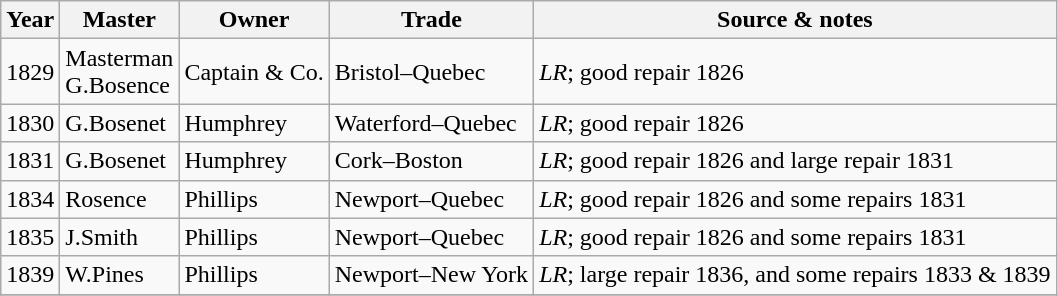<table class=" wikitable">
<tr>
<th>Year</th>
<th>Master</th>
<th>Owner</th>
<th>Trade</th>
<th>Source & notes</th>
</tr>
<tr>
<td>1829</td>
<td>Masterman<br>G.Bosence</td>
<td>Captain & Co.</td>
<td>Bristol–Quebec</td>
<td><em>LR</em>; good repair 1826</td>
</tr>
<tr>
<td>1830</td>
<td>G.Bosenet</td>
<td>Humphrey</td>
<td>Waterford–Quebec</td>
<td><em>LR</em>; good repair 1826</td>
</tr>
<tr>
<td>1831</td>
<td>G.Bosenet</td>
<td>Humphrey</td>
<td>Cork–Boston</td>
<td><em>LR</em>; good repair 1826 and large repair 1831</td>
</tr>
<tr>
<td>1834</td>
<td>Rosence</td>
<td>Phillips</td>
<td>Newport–Quebec</td>
<td><em>LR</em>; good repair 1826 and some repairs 1831</td>
</tr>
<tr>
<td>1835</td>
<td>J.Smith</td>
<td>Phillips</td>
<td>Newport–Quebec</td>
<td><em>LR</em>; good repair 1826 and some repairs 1831</td>
</tr>
<tr>
<td>1839</td>
<td>W.Pines</td>
<td>Phillips</td>
<td>Newport–New York</td>
<td><em>LR</em>; large repair 1836, and some repairs 1833 & 1839</td>
</tr>
<tr>
</tr>
</table>
